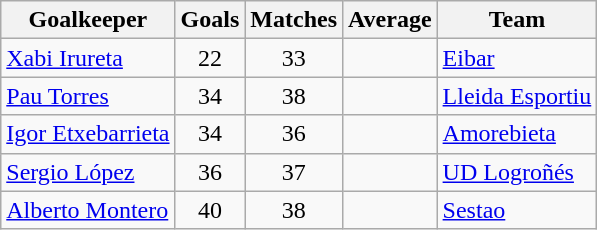<table class="wikitable sortable">
<tr>
<th>Goalkeeper</th>
<th>Goals</th>
<th>Matches</th>
<th>Average</th>
<th>Team</th>
</tr>
<tr>
<td> <a href='#'>Xabi Irureta</a></td>
<td align=center>22</td>
<td align=center>33</td>
<td align=center></td>
<td><a href='#'>Eibar</a></td>
</tr>
<tr>
<td> <a href='#'>Pau Torres</a></td>
<td align=center>34</td>
<td align=center>38</td>
<td align=center></td>
<td><a href='#'>Lleida Esportiu</a></td>
</tr>
<tr>
<td> <a href='#'>Igor Etxebarrieta</a></td>
<td align=center>34</td>
<td align=center>36</td>
<td align=center></td>
<td><a href='#'>Amorebieta</a></td>
</tr>
<tr>
<td> <a href='#'>Sergio López</a></td>
<td align=center>36</td>
<td align=center>37</td>
<td align=center></td>
<td><a href='#'>UD Logroñés</a></td>
</tr>
<tr>
<td> <a href='#'>Alberto Montero</a></td>
<td align=center>40</td>
<td align=center>38</td>
<td align=center></td>
<td><a href='#'>Sestao</a></td>
</tr>
</table>
